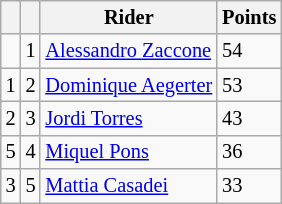<table class="wikitable" style="font-size: 85%;">
<tr>
<th></th>
<th></th>
<th>Rider</th>
<th>Points</th>
</tr>
<tr>
<td></td>
<td align=center>1</td>
<td> <a href='#'>Alessandro Zaccone</a></td>
<td align=left>54</td>
</tr>
<tr>
<td> 1</td>
<td align=center>2</td>
<td> <a href='#'>Dominique Aegerter</a></td>
<td align=left>53</td>
</tr>
<tr>
<td> 2</td>
<td align=center>3</td>
<td> <a href='#'>Jordi Torres</a></td>
<td align=left>43</td>
</tr>
<tr>
<td> 5</td>
<td align=center>4</td>
<td> <a href='#'>Miquel Pons</a></td>
<td align=left>36</td>
</tr>
<tr>
<td> 3</td>
<td align=center>5</td>
<td> <a href='#'>Mattia Casadei</a></td>
<td align=left>33</td>
</tr>
</table>
